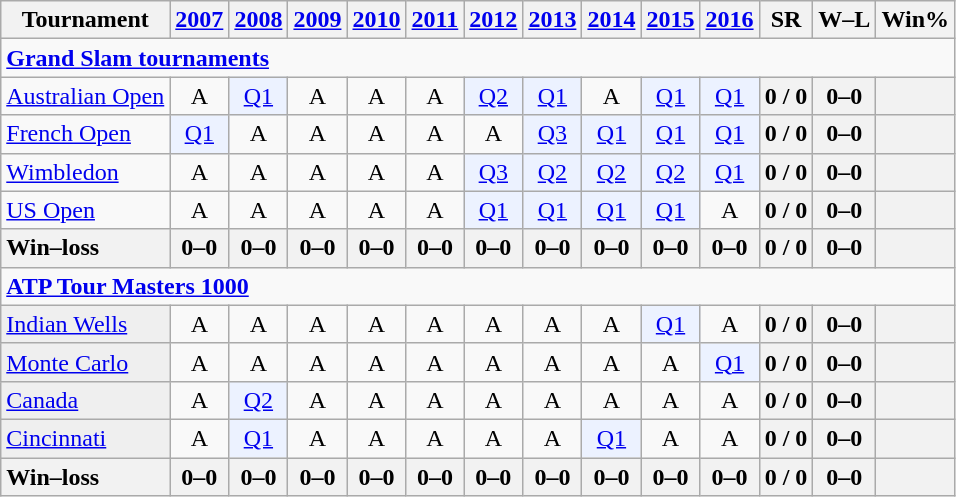<table class=wikitable style=text-align:center>
<tr>
<th>Tournament</th>
<th><a href='#'>2007</a></th>
<th><a href='#'>2008</a></th>
<th><a href='#'>2009</a></th>
<th><a href='#'>2010</a></th>
<th><a href='#'>2011</a></th>
<th><a href='#'>2012</a></th>
<th><a href='#'>2013</a></th>
<th><a href='#'>2014</a></th>
<th><a href='#'>2015</a></th>
<th><a href='#'>2016</a></th>
<th>SR</th>
<th>W–L</th>
<th>Win%</th>
</tr>
<tr>
<td colspan=25 style=text-align:left><a href='#'><strong>Grand Slam tournaments</strong></a></td>
</tr>
<tr>
<td align=left><a href='#'>Australian Open</a></td>
<td>A</td>
<td bgcolor=ecf2ff><a href='#'>Q1</a></td>
<td>A</td>
<td>A</td>
<td>A</td>
<td bgcolor=ecf2ff><a href='#'>Q2</a></td>
<td bgcolor=ecf2ff><a href='#'>Q1</a></td>
<td>A</td>
<td bgcolor=ecf2ff><a href='#'>Q1</a></td>
<td bgcolor=ecf2ff><a href='#'>Q1</a></td>
<th>0 / 0</th>
<th>0–0</th>
<th></th>
</tr>
<tr>
<td align=left><a href='#'>French Open</a></td>
<td bgcolor=ecf2ff><a href='#'>Q1</a></td>
<td>A</td>
<td>A</td>
<td>A</td>
<td>A</td>
<td>A</td>
<td bgcolor=ecf2ff><a href='#'>Q3</a></td>
<td bgcolor=ecf2ff><a href='#'>Q1</a></td>
<td bgcolor=ecf2ff><a href='#'>Q1</a></td>
<td bgcolor=ecf2ff><a href='#'>Q1</a></td>
<th>0 / 0</th>
<th>0–0</th>
<th></th>
</tr>
<tr>
<td align=left><a href='#'>Wimbledon</a></td>
<td>A</td>
<td>A</td>
<td>A</td>
<td>A</td>
<td>A</td>
<td bgcolor=ecf2ff><a href='#'>Q3</a></td>
<td bgcolor=ecf2ff><a href='#'>Q2</a></td>
<td bgcolor=ecf2ff><a href='#'>Q2</a></td>
<td bgcolor=ecf2ff><a href='#'>Q2</a></td>
<td bgcolor=ecf2ff><a href='#'>Q1</a></td>
<th>0 / 0</th>
<th>0–0</th>
<th></th>
</tr>
<tr>
<td align=left><a href='#'>US Open</a></td>
<td>A</td>
<td>A</td>
<td>A</td>
<td>A</td>
<td>A</td>
<td bgcolor=ecf2ff><a href='#'>Q1</a></td>
<td bgcolor=ecf2ff><a href='#'>Q1</a></td>
<td bgcolor=ecf2ff><a href='#'>Q1</a></td>
<td bgcolor=ecf2ff><a href='#'>Q1</a></td>
<td>A</td>
<th>0 / 0</th>
<th>0–0</th>
<th></th>
</tr>
<tr>
<th style=text-align:left><strong>Win–loss</strong></th>
<th>0–0</th>
<th>0–0</th>
<th>0–0</th>
<th>0–0</th>
<th>0–0</th>
<th>0–0</th>
<th>0–0</th>
<th>0–0</th>
<th>0–0</th>
<th>0–0</th>
<th>0 / 0</th>
<th>0–0</th>
<th></th>
</tr>
<tr>
<td colspan=25 style=text-align:left><strong><a href='#'>ATP Tour Masters 1000</a></strong></td>
</tr>
<tr>
<td bgcolor=efefef align=left><a href='#'>Indian Wells</a></td>
<td>A</td>
<td>A</td>
<td>A</td>
<td>A</td>
<td>A</td>
<td>A</td>
<td>A</td>
<td>A</td>
<td bgcolor=ecf2ff><a href='#'>Q1</a></td>
<td>A</td>
<th>0 / 0</th>
<th>0–0</th>
<th></th>
</tr>
<tr>
<td bgcolor=efefef align=left><a href='#'>Monte Carlo</a></td>
<td>A</td>
<td>A</td>
<td>A</td>
<td>A</td>
<td>A</td>
<td>A</td>
<td>A</td>
<td>A</td>
<td>A</td>
<td bgcolor=ecf2ff><a href='#'>Q1</a></td>
<th>0 / 0</th>
<th>0–0</th>
<th></th>
</tr>
<tr>
<td bgcolor=efefef align=left><a href='#'>Canada</a></td>
<td>A</td>
<td bgcolor=ecf2ff><a href='#'>Q2</a></td>
<td>A</td>
<td>A</td>
<td>A</td>
<td>A</td>
<td>A</td>
<td>A</td>
<td>A</td>
<td>A</td>
<th>0 / 0</th>
<th>0–0</th>
<th></th>
</tr>
<tr>
<td bgcolor=efefef align=left><a href='#'>Cincinnati</a></td>
<td>A</td>
<td bgcolor=ecf2ff><a href='#'>Q1</a></td>
<td>A</td>
<td>A</td>
<td>A</td>
<td>A</td>
<td>A</td>
<td bgcolor=ecf2ff><a href='#'>Q1</a></td>
<td>A</td>
<td>A</td>
<th>0 / 0</th>
<th>0–0</th>
<th></th>
</tr>
<tr>
<th style=text-align:left><strong>Win–loss</strong></th>
<th>0–0</th>
<th>0–0</th>
<th>0–0</th>
<th>0–0</th>
<th>0–0</th>
<th>0–0</th>
<th>0–0</th>
<th>0–0</th>
<th>0–0</th>
<th>0–0</th>
<th>0 / 0</th>
<th>0–0</th>
<th></th>
</tr>
</table>
